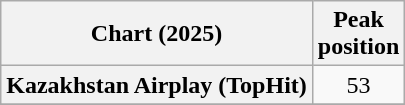<table class="wikitable plainrowheaders" style="text-align:center">
<tr>
<th scope="col">Chart (2025)</th>
<th scope="col">Peak<br>position</th>
</tr>
<tr>
<th scope="row">Kazakhstan Airplay (TopHit)</th>
<td>53</td>
</tr>
<tr>
</tr>
</table>
